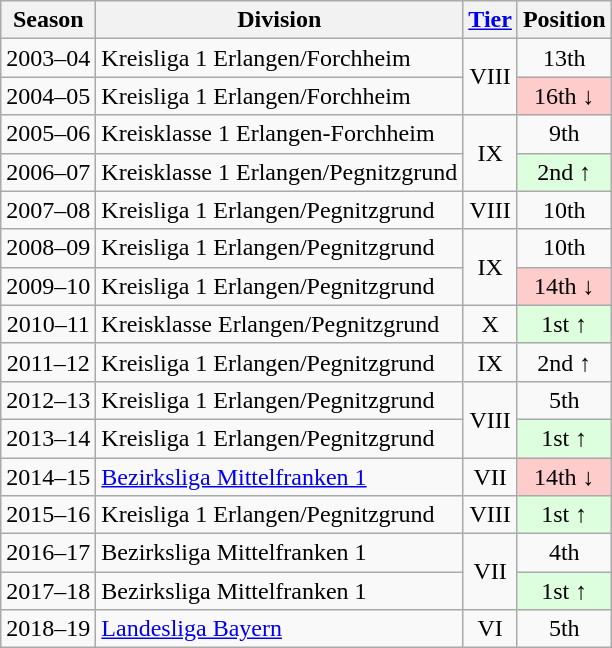<table class="wikitable">
<tr>
<th>Season</th>
<th>Division</th>
<th><a href='#'>Tier</a></th>
<th>Position</th>
</tr>
<tr align="center">
<td>2003–04</td>
<td align="left">Kreisliga 1 Erlangen/Forchheim</td>
<td rowspan=2>VIII</td>
<td>13th</td>
</tr>
<tr align="center">
<td>2004–05</td>
<td align="left">Kreisliga 1 Erlangen/Forchheim</td>
<td style="background:#ffcccc">16th ↓</td>
</tr>
<tr align="center">
<td>2005–06</td>
<td align="left">Kreisklasse 1 Erlangen-Forchheim</td>
<td rowspan=2>IX</td>
<td>9th</td>
</tr>
<tr align="center">
<td>2006–07</td>
<td align="left">Kreisklasse 1 Erlangen/Pegnitzgrund</td>
<td style="background:#ddffdd">2nd ↑</td>
</tr>
<tr align="center">
<td>2007–08</td>
<td align="left">Kreisliga 1 Erlangen/Pegnitzgrund</td>
<td>VIII</td>
<td>10th</td>
</tr>
<tr align="center">
<td>2008–09</td>
<td align="left">Kreisliga 1 Erlangen/Pegnitzgrund</td>
<td rowspan=2>IX</td>
<td>10th</td>
</tr>
<tr align="center">
<td>2009–10</td>
<td align="left">Kreisliga 1 Erlangen/Pegnitzgrund</td>
<td style="background:#ffcccc">14th ↓</td>
</tr>
<tr align="center">
<td>2010–11</td>
<td align="left">Kreisklasse Erlangen/Pegnitzgrund</td>
<td>X</td>
<td style="background:#ddffdd">1st ↑</td>
</tr>
<tr align="center">
<td>2011–12</td>
<td align="left">Kreisliga 1 Erlangen/Pegnitzgrund</td>
<td>IX</td>
<td>2nd ↑</td>
</tr>
<tr align="center">
<td>2012–13</td>
<td align="left">Kreisliga 1 Erlangen/Pegnitzgrund</td>
<td rowspan=2>VIII</td>
<td>5th</td>
</tr>
<tr align="center">
<td>2013–14</td>
<td align="left">Kreisliga 1 Erlangen/Pegnitzgrund</td>
<td style="background:#ddffdd">1st ↑</td>
</tr>
<tr align="center">
<td>2014–15</td>
<td align="left"><a href='#'>Bezirksliga Mittelfranken 1</a></td>
<td>VII</td>
<td style="background:#ffcccc">14th ↓</td>
</tr>
<tr align="center">
<td>2015–16</td>
<td align="left">Kreisliga 1 Erlangen/Pegnitzgrund</td>
<td>VIII</td>
<td style="background:#ddffdd">1st ↑</td>
</tr>
<tr align="center">
<td>2016–17</td>
<td align="left">Bezirksliga Mittelfranken 1</td>
<td rowspan=2>VII</td>
<td>4th</td>
</tr>
<tr align="center">
<td>2017–18</td>
<td align="left">Bezirksliga Mittelfranken 1</td>
<td style="background:#ddffdd">1st ↑</td>
</tr>
<tr align="center">
<td>2018–19</td>
<td align="left"><a href='#'>Landesliga Bayern</a></td>
<td>VI</td>
<td>5th</td>
</tr>
</table>
